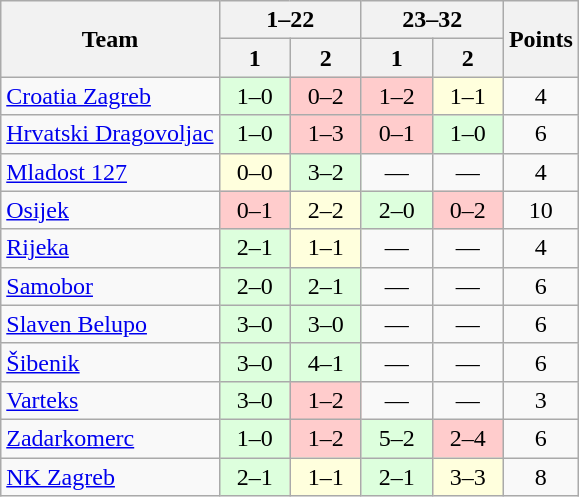<table class="wikitable" style="text-align:center">
<tr>
<th rowspan=2>Team</th>
<th colspan=2>1–22</th>
<th colspan=2>23–32</th>
<th rowspan=2>Points</th>
</tr>
<tr>
<th width=40>1</th>
<th width=40>2</th>
<th width=40>1</th>
<th width=40>2</th>
</tr>
<tr>
<td align=left><a href='#'>Croatia Zagreb</a></td>
<td bgcolor="#ddffdd">1–0</td>
<td bgcolor=#ffcccc>0–2</td>
<td bgcolor="#ffcccc">1–2</td>
<td bgcolor="#ffffdd">1–1</td>
<td>4</td>
</tr>
<tr>
<td align=left><a href='#'>Hrvatski Dragovoljac</a></td>
<td bgcolor="#ddffdd">1–0</td>
<td bgcolor="#ffcccc">1–3</td>
<td bgcolor="#ffcccc">0–1</td>
<td bgcolor="#ddffdd">1–0</td>
<td>6</td>
</tr>
<tr>
<td align=left><a href='#'>Mladost 127</a></td>
<td bgcolor="#ffffdd">0–0</td>
<td bgcolor="#ddffdd">3–2</td>
<td>—</td>
<td>—</td>
<td>4</td>
</tr>
<tr>
<td align=left><a href='#'>Osijek</a></td>
<td bgcolor="#ffcccc">0–1</td>
<td bgcolor="#ffffdd">2–2</td>
<td bgcolor="#ddffdd">2–0</td>
<td bgcolor="#ffcccc">0–2</td>
<td>10</td>
</tr>
<tr>
<td align=left><a href='#'>Rijeka</a></td>
<td bgcolor="#ddffdd">2–1</td>
<td bgcolor="#ffffdd">1–1</td>
<td>—</td>
<td>—</td>
<td>4</td>
</tr>
<tr>
<td align=left><a href='#'>Samobor</a></td>
<td bgcolor="#ddffdd">2–0</td>
<td bgcolor="#ddffdd">2–1</td>
<td>—</td>
<td>—</td>
<td>6</td>
</tr>
<tr>
<td align=left><a href='#'>Slaven Belupo</a></td>
<td bgcolor="#ddffdd">3–0</td>
<td bgcolor=#ddffdd>3–0</td>
<td>—</td>
<td>—</td>
<td>6</td>
</tr>
<tr>
<td align=left><a href='#'>Šibenik</a></td>
<td bgcolor="#ddffdd">3–0</td>
<td bgcolor="#ddffdd">4–1</td>
<td>—</td>
<td>—</td>
<td>6</td>
</tr>
<tr>
<td align=left><a href='#'>Varteks</a></td>
<td bgcolor="#ddffdd">3–0</td>
<td bgcolor="#ffcccc">1–2</td>
<td>—</td>
<td>—</td>
<td>3</td>
</tr>
<tr>
<td align=left><a href='#'>Zadarkomerc</a></td>
<td bgcolor="#ddffdd">1–0</td>
<td bgcolor="#ffcccc">1–2</td>
<td bgcolor="#ddffdd">5–2</td>
<td bgcolor="#ffcccc">2–4</td>
<td>6</td>
</tr>
<tr>
<td align=left><a href='#'>NK Zagreb</a></td>
<td bgcolor="#ddffdd">2–1</td>
<td bgcolor="#ffffdd">1–1</td>
<td bgcolor="#ddffdd">2–1</td>
<td bgcolor="#ffffdd">3–3</td>
<td>8</td>
</tr>
</table>
